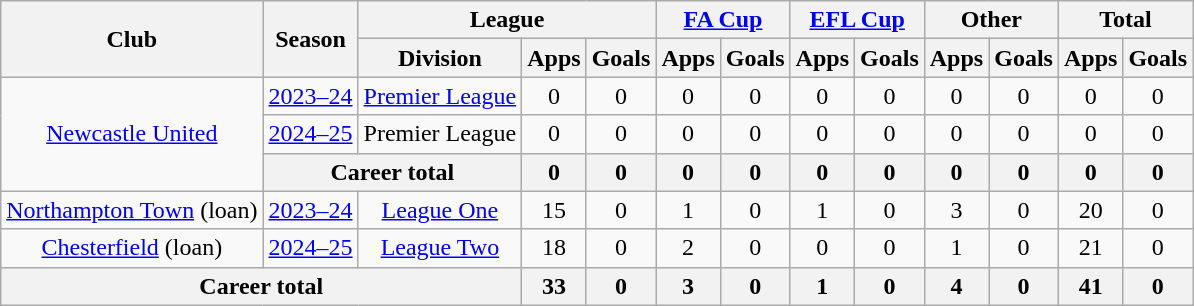<table class=wikitable style=text-align:center>
<tr>
<th rowspan=2>Club</th>
<th rowspan=2>Season</th>
<th colspan=3>League</th>
<th colspan=2><a href='#'>FA Cup</a></th>
<th colspan=2><a href='#'>EFL Cup</a></th>
<th colspan=2>Other</th>
<th colspan=2>Total</th>
</tr>
<tr>
<th>Division</th>
<th>Apps</th>
<th>Goals</th>
<th>Apps</th>
<th>Goals</th>
<th>Apps</th>
<th>Goals</th>
<th>Apps</th>
<th>Goals</th>
<th>Apps</th>
<th>Goals</th>
</tr>
<tr>
<td rowspan=3><a href='#'>Newcastle United</a></td>
<td><a href='#'>2023–24</a></td>
<td><a href='#'>Premier League</a></td>
<td>0</td>
<td>0</td>
<td>0</td>
<td>0</td>
<td>0</td>
<td>0</td>
<td>0</td>
<td>0</td>
<td>0</td>
<td>0</td>
</tr>
<tr>
<td><a href='#'>2024–25</a></td>
<td>Premier League</td>
<td>0</td>
<td>0</td>
<td>0</td>
<td>0</td>
<td>0</td>
<td>0</td>
<td>0</td>
<td>0</td>
<td>0</td>
<td>0</td>
</tr>
<tr>
<th colspan="2">Career total</th>
<th>0</th>
<th>0</th>
<th>0</th>
<th>0</th>
<th>0</th>
<th>0</th>
<th>0</th>
<th>0</th>
<th>0</th>
<th>0</th>
</tr>
<tr>
<td><a href='#'>Northampton Town</a> (loan)</td>
<td><a href='#'>2023–24</a></td>
<td><a href='#'>League One</a></td>
<td>15</td>
<td>0</td>
<td>1</td>
<td>0</td>
<td>1</td>
<td>0</td>
<td>3</td>
<td>0</td>
<td>20</td>
<td>0</td>
</tr>
<tr>
<td><a href='#'>Chesterfield</a> (loan)</td>
<td><a href='#'>2024–25</a></td>
<td><a href='#'>League Two</a></td>
<td>18</td>
<td>0</td>
<td>2</td>
<td>0</td>
<td>0</td>
<td>0</td>
<td>1</td>
<td>0</td>
<td>21</td>
<td>0</td>
</tr>
<tr>
<th colspan="3">Career total</th>
<th>33</th>
<th>0</th>
<th>3</th>
<th>0</th>
<th>1</th>
<th>0</th>
<th>4</th>
<th>0</th>
<th>41</th>
<th>0</th>
</tr>
</table>
